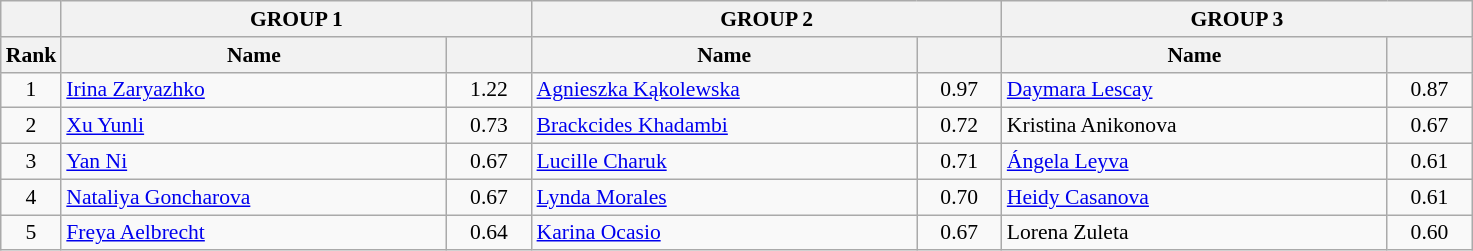<table class="wikitable" style="font-size:90%">
<tr>
<th></th>
<th colspan="2">GROUP 1</th>
<th colspan="2">GROUP 2</th>
<th colspan="2">GROUP 3</th>
</tr>
<tr>
<th width=30>Rank</th>
<th width=250>Name</th>
<th width=50></th>
<th width=250>Name</th>
<th width=50></th>
<th width=250>Name</th>
<th width=50></th>
</tr>
<tr>
<td align=center>1</td>
<td> <a href='#'>Irina Zaryazhko</a></td>
<td align=center>1.22</td>
<td> <a href='#'>Agnieszka Kąkolewska</a></td>
<td align=center>0.97</td>
<td> <a href='#'>Daymara Lescay</a></td>
<td align=center>0.87</td>
</tr>
<tr>
<td align=center>2</td>
<td> <a href='#'>Xu Yunli</a></td>
<td align=center>0.73</td>
<td> <a href='#'>Brackcides Khadambi</a></td>
<td align=center>0.72</td>
<td> Kristina Anikonova</td>
<td align=center>0.67</td>
</tr>
<tr>
<td align=center>3</td>
<td> <a href='#'>Yan Ni</a></td>
<td align=center>0.67</td>
<td> <a href='#'>Lucille Charuk</a></td>
<td align=center>0.71</td>
<td> <a href='#'>Ángela Leyva</a></td>
<td align=center>0.61</td>
</tr>
<tr>
<td align=center>4</td>
<td> <a href='#'>Nataliya Goncharova</a></td>
<td align=center>0.67</td>
<td> <a href='#'>Lynda Morales</a></td>
<td align=center>0.70</td>
<td> <a href='#'>Heidy Casanova</a></td>
<td align=center>0.61</td>
</tr>
<tr>
<td align=center>5</td>
<td> <a href='#'>Freya Aelbrecht</a></td>
<td align=center>0.64</td>
<td> <a href='#'>Karina Ocasio</a></td>
<td align=center>0.67</td>
<td> Lorena Zuleta</td>
<td align=center>0.60</td>
</tr>
</table>
